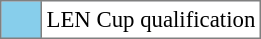<table bgcolor="#f7f8ff" cellpadding="3" cellspacing="0" border="1" style="font-size: 95%; border: gray solid 1px; border-collapse: collapse;text-align:center;">
<tr>
<td style="background: #87CEEB;" width="20"></td>
<td bgcolor="#ffffff" align="left">LEN Cup qualification</td>
</tr>
</table>
